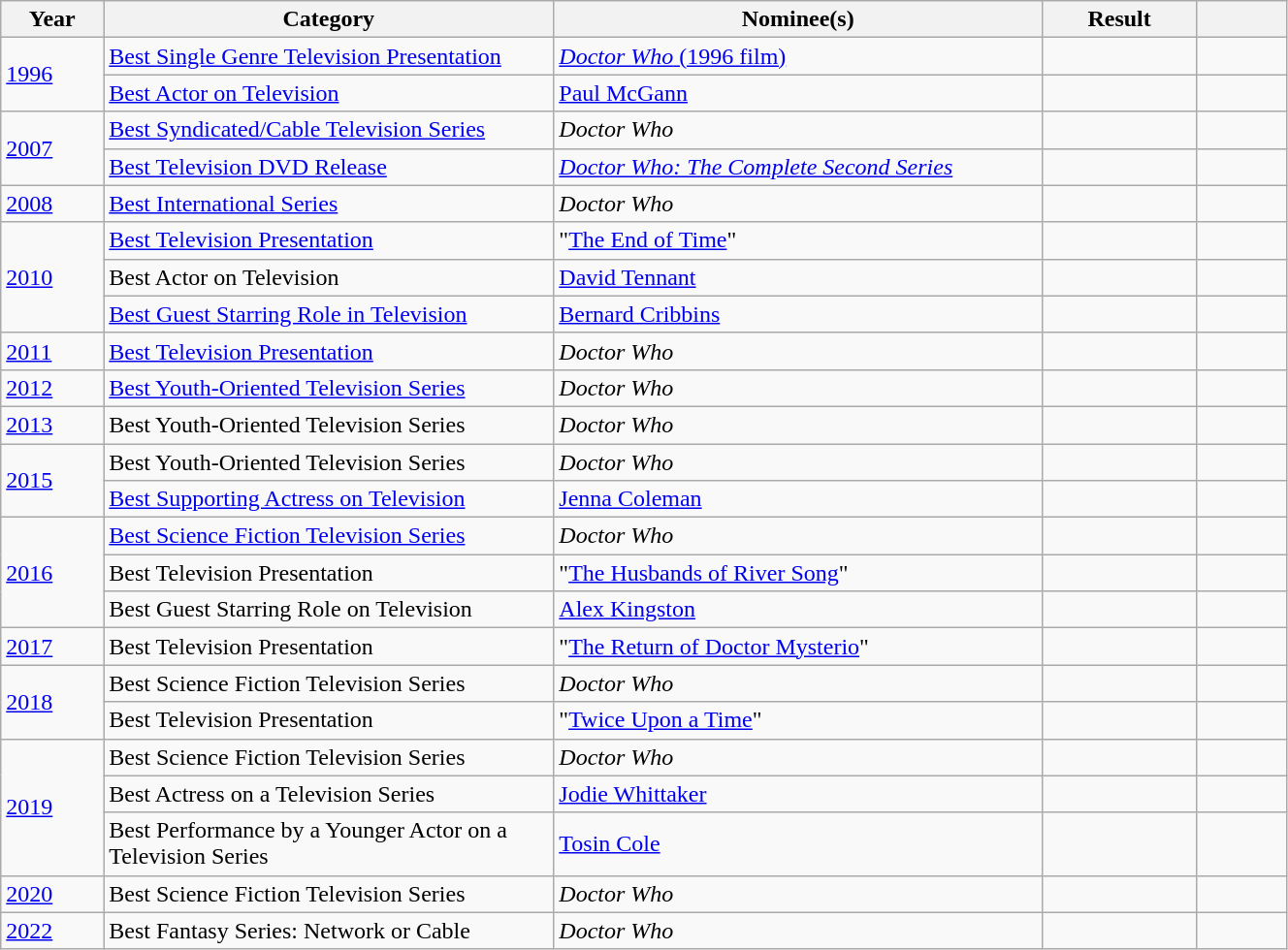<table class="wikitable" style="width:70%">
<tr>
<th style="width:8%">Year</th>
<th style="width:35%">Category</th>
<th style="width:38%">Nominee(s)</th>
<th style="width:12%">Result</th>
<th style="width:7%"></th>
</tr>
<tr>
<td rowspan="2"><a href='#'>1996</a></td>
<td><a href='#'>Best Single Genre Television Presentation</a></td>
<td><a href='#'><em>Doctor Who</em> (1996 film)</a></td>
<td></td>
<td></td>
</tr>
<tr>
<td><a href='#'>Best Actor on Television</a></td>
<td><a href='#'>Paul McGann</a></td>
<td></td>
<td></td>
</tr>
<tr>
<td rowspan="2"><a href='#'>2007</a></td>
<td><a href='#'>Best Syndicated/Cable Television Series</a></td>
<td><em>Doctor Who</em></td>
<td></td>
<td></td>
</tr>
<tr>
<td><a href='#'>Best Television DVD Release</a></td>
<td><em><a href='#'>Doctor Who: The Complete Second Series</a></em></td>
<td></td>
<td></td>
</tr>
<tr>
<td><a href='#'>2008</a></td>
<td><a href='#'>Best International Series</a></td>
<td><em>Doctor Who</em></td>
<td></td>
<td></td>
</tr>
<tr>
<td rowspan="3"><a href='#'>2010</a></td>
<td><a href='#'>Best Television Presentation</a></td>
<td>"<a href='#'>The End of Time</a>"</td>
<td></td>
<td></td>
</tr>
<tr>
<td>Best Actor on Television</td>
<td><a href='#'>David Tennant</a></td>
<td></td>
<td></td>
</tr>
<tr>
<td><a href='#'>Best Guest Starring Role in Television</a></td>
<td><a href='#'>Bernard Cribbins</a></td>
<td></td>
<td></td>
</tr>
<tr>
<td><a href='#'>2011</a></td>
<td><a href='#'>Best Television Presentation</a></td>
<td><em>Doctor Who</em></td>
<td></td>
<td></td>
</tr>
<tr>
<td><a href='#'>2012</a></td>
<td><a href='#'>Best Youth-Oriented Television Series</a></td>
<td><em>Doctor Who</em></td>
<td></td>
<td></td>
</tr>
<tr>
<td><a href='#'>2013</a></td>
<td>Best Youth-Oriented Television Series</td>
<td><em>Doctor Who</em></td>
<td></td>
<td></td>
</tr>
<tr>
<td rowspan="2"><a href='#'>2015</a></td>
<td>Best Youth-Oriented Television Series</td>
<td><em>Doctor Who</em></td>
<td></td>
<td></td>
</tr>
<tr>
<td><a href='#'>Best Supporting Actress on Television</a></td>
<td><a href='#'>Jenna Coleman</a></td>
<td></td>
<td></td>
</tr>
<tr>
<td rowspan="3"><a href='#'>2016</a></td>
<td><a href='#'>Best Science Fiction Television Series</a></td>
<td><em>Doctor Who</em></td>
<td></td>
<td></td>
</tr>
<tr>
<td>Best Television Presentation</td>
<td>"<a href='#'>The Husbands of River Song</a>"</td>
<td></td>
<td></td>
</tr>
<tr>
<td>Best Guest Starring Role on Television</td>
<td><a href='#'>Alex Kingston</a></td>
<td></td>
<td></td>
</tr>
<tr>
<td><a href='#'>2017</a></td>
<td>Best Television Presentation</td>
<td>"<a href='#'>The Return of Doctor Mysterio</a>"</td>
<td></td>
<td></td>
</tr>
<tr>
<td rowspan="2"><a href='#'>2018</a></td>
<td>Best Science Fiction Television Series</td>
<td><em>Doctor Who</em></td>
<td></td>
<td></td>
</tr>
<tr>
<td>Best Television Presentation</td>
<td>"<a href='#'>Twice Upon a Time</a>"</td>
<td></td>
<td></td>
</tr>
<tr>
<td rowspan="3"><a href='#'>2019</a></td>
<td>Best Science Fiction Television Series</td>
<td><em>Doctor Who</em></td>
<td></td>
<td></td>
</tr>
<tr>
<td>Best Actress on a Television Series</td>
<td><a href='#'>Jodie Whittaker</a></td>
<td></td>
<td></td>
</tr>
<tr>
<td>Best Performance by a Younger Actor on a Television Series</td>
<td><a href='#'>Tosin Cole</a></td>
<td></td>
<td></td>
</tr>
<tr>
<td><a href='#'>2020</a></td>
<td>Best Science Fiction Television Series</td>
<td><em>Doctor Who</em></td>
<td></td>
<td></td>
</tr>
<tr>
<td><a href='#'>2022</a></td>
<td>Best Fantasy Series: Network or Cable</td>
<td><em>Doctor Who</em></td>
<td></td>
<td></td>
</tr>
</table>
